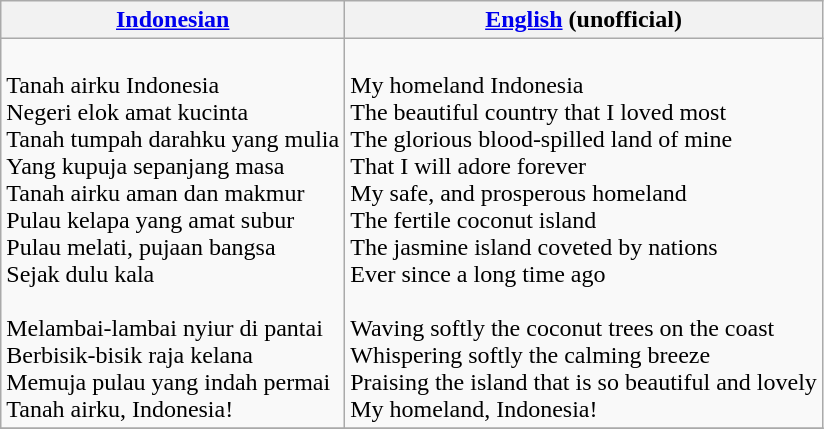<table class="wikitable" rules="cols">
<tr>
<th><a href='#'>Indonesian</a></th>
<th><a href='#'>English</a> (unofficial)</th>
</tr>
<tr>
<td><br>Tanah airku Indonesia<br>
Negeri elok amat kucinta<br>
Tanah tumpah darahku yang mulia<br>
Yang kupuja sepanjang masa<br>
Tanah airku aman dan makmur<br>
Pulau kelapa yang amat subur<br>
Pulau melati, pujaan bangsa<br>
Sejak dulu kala<br><br>Melambai-lambai nyiur di pantai<br>
Berbisik-bisik raja kelana<br>
Memuja pulau yang indah permai<br>
Tanah airku, Indonesia!</td>
<td><br>My homeland Indonesia<br>
The beautiful country that I loved most<br>
The glorious blood-spilled land of mine<br>
That I will adore forever<br>
My safe, and prosperous homeland<br>
The fertile coconut island<br>
The jasmine island coveted by nations<br>
Ever since a long time ago<br><br>Waving softly the coconut trees on the coast<br>
Whispering softly the calming breeze<br>
Praising the island that is so beautiful and lovely<br>
My homeland, Indonesia!</td>
</tr>
<tr>
</tr>
</table>
